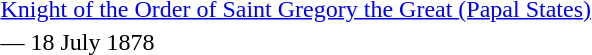<table>
<tr>
<td rowspan=2 style="width:60px; vertical-align:top;"></td>
<td><a href='#'>Knight of the Order of Saint Gregory the Great (Papal States)</a></td>
</tr>
<tr>
<td>— 18 July 1878</td>
</tr>
</table>
